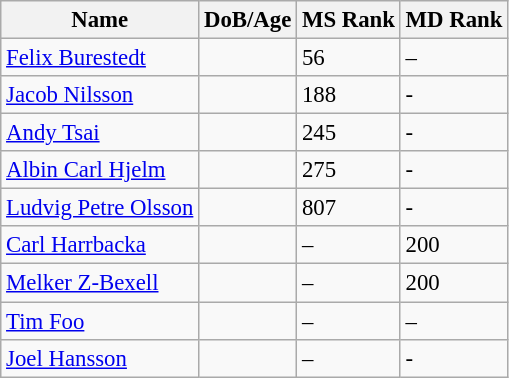<table class="wikitable" style="text-align: left; font-size:95%;">
<tr>
<th>Name</th>
<th>DoB/Age</th>
<th>MS Rank</th>
<th>MD Rank</th>
</tr>
<tr>
<td><a href='#'>Felix Burestedt</a></td>
<td></td>
<td>56</td>
<td>–</td>
</tr>
<tr>
<td><a href='#'>Jacob Nilsson</a></td>
<td></td>
<td>188</td>
<td>-</td>
</tr>
<tr>
<td><a href='#'>Andy Tsai</a></td>
<td></td>
<td>245</td>
<td>-</td>
</tr>
<tr>
<td><a href='#'>Albin Carl Hjelm</a></td>
<td></td>
<td>275</td>
<td>-</td>
</tr>
<tr>
<td><a href='#'>Ludvig Petre Olsson</a></td>
<td></td>
<td>807</td>
<td>-</td>
</tr>
<tr>
<td><a href='#'>Carl Harrbacka</a></td>
<td></td>
<td>–</td>
<td>200</td>
</tr>
<tr>
<td><a href='#'>Melker Z-Bexell</a></td>
<td></td>
<td>–</td>
<td>200</td>
</tr>
<tr>
<td><a href='#'>Tim Foo</a></td>
<td></td>
<td>–</td>
<td>–</td>
</tr>
<tr>
<td><a href='#'>Joel Hansson</a></td>
<td></td>
<td>–</td>
<td>-</td>
</tr>
</table>
